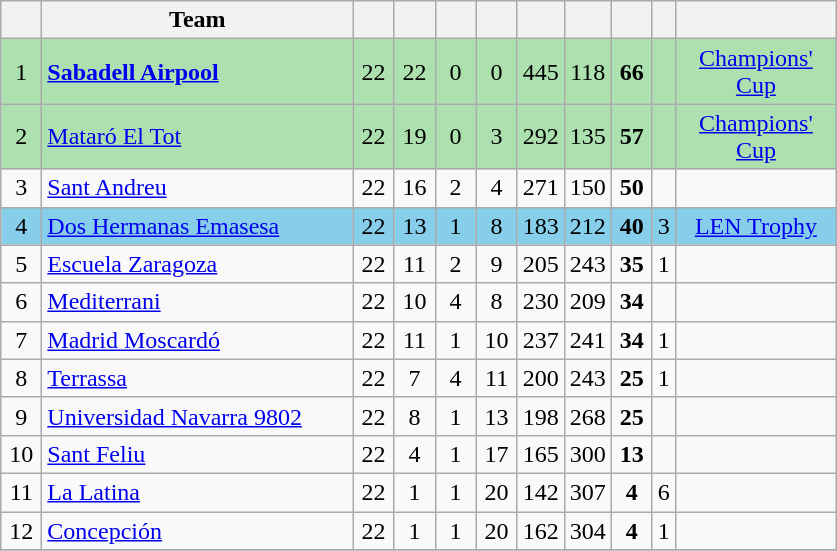<table class="wikitable" style="text-align: center;">
<tr>
<th width=20></th>
<th width=200>Team</th>
<th width=20></th>
<th width=20></th>
<th width=20></th>
<th width=20></th>
<th width=20></th>
<th width=20></th>
<th width=20></th>
<th></th>
<th width=100></th>
</tr>
<tr bgcolor=ACE1AF>
<td>1</td>
<td align="left"><strong><a href='#'>Sabadell Airpool</a></strong></td>
<td>22</td>
<td>22</td>
<td>0</td>
<td>0</td>
<td>445</td>
<td>118</td>
<td><strong>66</strong></td>
<td></td>
<td><a href='#'>Champions' Cup</a></td>
</tr>
<tr bgcolor=ACE1AF>
<td>2</td>
<td align="left"><a href='#'>Mataró El Tot</a></td>
<td>22</td>
<td>19</td>
<td>0</td>
<td>3</td>
<td>292</td>
<td>135</td>
<td><strong>57</strong></td>
<td></td>
<td><a href='#'>Champions' Cup</a></td>
</tr>
<tr>
<td>3</td>
<td align="left"><a href='#'>Sant Andreu</a></td>
<td>22</td>
<td>16</td>
<td>2</td>
<td>4</td>
<td>271</td>
<td>150</td>
<td><strong>50</strong></td>
<td></td>
<td></td>
</tr>
<tr bgcolor=87CEEB>
<td>4</td>
<td align="left"><a href='#'>Dos Hermanas Emasesa</a></td>
<td>22</td>
<td>13</td>
<td>1</td>
<td>8</td>
<td>183</td>
<td>212</td>
<td><strong>40</strong></td>
<td>3</td>
<td><a href='#'>LEN Trophy</a></td>
</tr>
<tr>
<td>5</td>
<td align="left"><a href='#'>Escuela Zaragoza</a></td>
<td>22</td>
<td>11</td>
<td>2</td>
<td>9</td>
<td>205</td>
<td>243</td>
<td><strong>35</strong></td>
<td>1</td>
<td></td>
</tr>
<tr>
<td>6</td>
<td align="left"><a href='#'>Mediterrani</a></td>
<td>22</td>
<td>10</td>
<td>4</td>
<td>8</td>
<td>230</td>
<td>209</td>
<td><strong>34</strong></td>
<td></td>
<td></td>
</tr>
<tr>
<td>7</td>
<td align="left"><a href='#'>Madrid Moscardó</a></td>
<td>22</td>
<td>11</td>
<td>1</td>
<td>10</td>
<td>237</td>
<td>241</td>
<td><strong>34</strong></td>
<td>1</td>
<td></td>
</tr>
<tr>
<td>8</td>
<td align="left"><a href='#'>Terrassa</a></td>
<td>22</td>
<td>7</td>
<td>4</td>
<td>11</td>
<td>200</td>
<td>243</td>
<td><strong>25</strong></td>
<td>1</td>
<td></td>
</tr>
<tr>
<td>9</td>
<td align="left"><a href='#'>Universidad Navarra 9802</a></td>
<td>22</td>
<td>8</td>
<td>1</td>
<td>13</td>
<td>198</td>
<td>268</td>
<td><strong>25</strong></td>
<td></td>
<td></td>
</tr>
<tr>
<td>10</td>
<td align="left"><a href='#'>Sant Feliu</a></td>
<td>22</td>
<td>4</td>
<td>1</td>
<td>17</td>
<td>165</td>
<td>300</td>
<td><strong>13</strong></td>
<td></td>
<td></td>
</tr>
<tr>
<td>11</td>
<td align="left"><a href='#'>La Latina</a></td>
<td>22</td>
<td>1</td>
<td>1</td>
<td>20</td>
<td>142</td>
<td>307</td>
<td><strong>4</strong></td>
<td>6</td>
<td></td>
</tr>
<tr>
<td>12</td>
<td align="left"><a href='#'>Concepción</a></td>
<td>22</td>
<td>1</td>
<td>1</td>
<td>20</td>
<td>162</td>
<td>304</td>
<td><strong>4</strong></td>
<td>1</td>
<td></td>
</tr>
<tr>
</tr>
</table>
